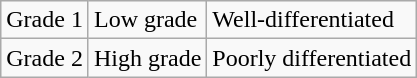<table class=wikitable>
<tr>
<td>Grade 1</td>
<td>Low grade</td>
<td>Well-differentiated</td>
</tr>
<tr>
<td>Grade 2</td>
<td>High grade</td>
<td>Poorly differentiated</td>
</tr>
</table>
